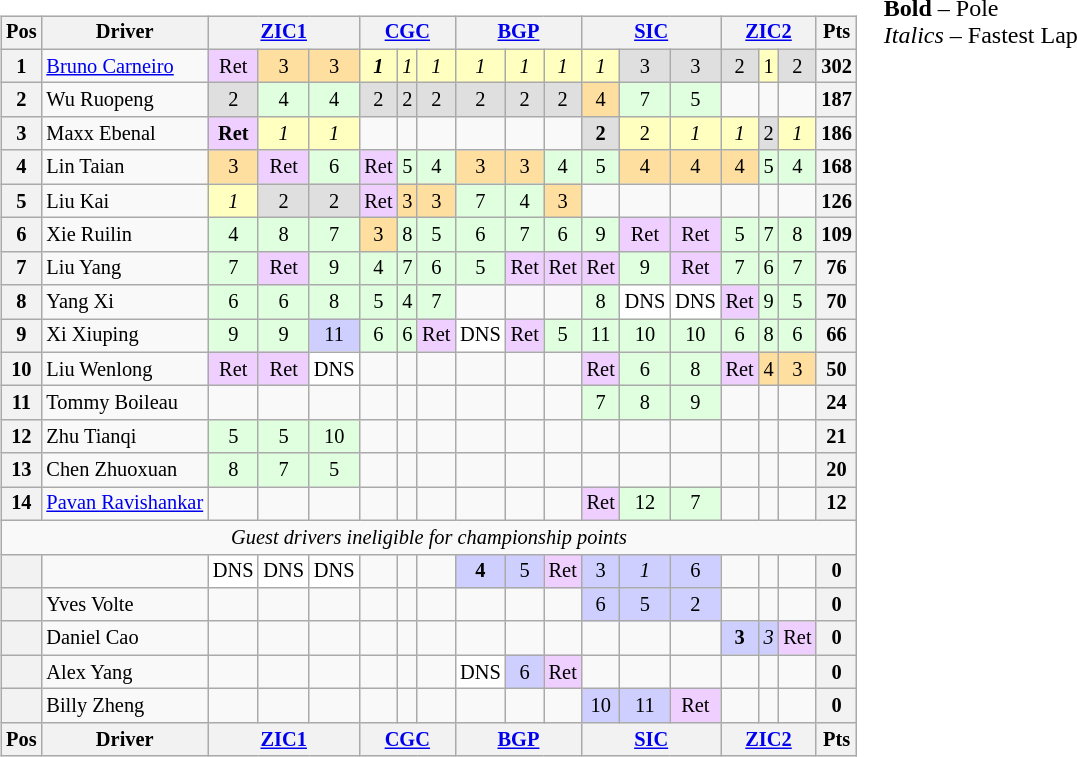<table>
<tr>
<td style="vertical-align:top"><br><table class="wikitable" style="font-size: 85%; text-align:center">
<tr>
<th>Pos</th>
<th>Driver</th>
<th colspan=3><a href='#'>ZIC1</a></th>
<th colspan=3><a href='#'>CGC</a></th>
<th colspan=3><a href='#'>BGP</a></th>
<th colspan=3><a href='#'>SIC</a></th>
<th colspan=3><a href='#'>ZIC2</a></th>
<th>Pts</th>
</tr>
<tr>
<th>1</th>
<td style="text-align:left"> <a href='#'>Bruno Carneiro</a></td>
<td style="background:#efcfff">Ret</td>
<td style="background:#ffdf9f">3</td>
<td style="background:#ffdf9f">3</td>
<td style="background:#ffffbf"><strong><em>1</em></strong></td>
<td style="background:#ffffbf"><em>1</em></td>
<td style="background:#ffffbf"><em>1</em></td>
<td style="background:#ffffbf"><em>1</em></td>
<td style="background:#ffffbf"><em>1</em></td>
<td style="background:#ffffbf"><em>1</em></td>
<td style="background:#ffffbf"><em>1</em></td>
<td style="background:#dfdfdf">3</td>
<td style="background:#dfdfdf">3</td>
<td style="background:#dfdfdf">2</td>
<td style="background:#ffffbf">1</td>
<td style="background:#dfdfdf">2</td>
<th>302</th>
</tr>
<tr>
<th>2</th>
<td style="text-align:left"> Wu Ruopeng</td>
<td style="background:#dfdfdf">2</td>
<td style="background:#dfffdf">4</td>
<td style="background:#dfffdf">4</td>
<td style="background:#dfdfdf">2</td>
<td style="background:#dfdfdf">2</td>
<td style="background:#dfdfdf">2</td>
<td style="background:#dfdfdf">2</td>
<td style="background:#dfdfdf">2</td>
<td style="background:#dfdfdf">2</td>
<td style="background:#ffdf9f">4</td>
<td style="background:#dfffdf">7</td>
<td style="background:#dfffdf">5</td>
<td></td>
<td></td>
<td></td>
<th>187</th>
</tr>
<tr>
<th>3</th>
<td style="text-align:left"> Maxx Ebenal</td>
<td style="background:#efcfff"><strong>Ret</strong></td>
<td style="background:#ffffbf"><em>1</em></td>
<td style="background:#ffffbf"><em>1</em></td>
<td></td>
<td></td>
<td></td>
<td></td>
<td></td>
<td></td>
<td style="background:#dfdfdf"><strong>2</strong></td>
<td style="background:#ffffbf">2</td>
<td style="background:#ffffbf"><em>1</em></td>
<td style="background:#ffffbf"><em>1</em></td>
<td style="background:#dfdfdf">2</td>
<td style="background:#ffffbf"><em>1</em></td>
<th>186</th>
</tr>
<tr>
<th>4</th>
<td style="text-align:left"> Lin Taian</td>
<td style="background:#ffdf9f">3</td>
<td style="background:#efcfff">Ret</td>
<td style="background:#dfffdf">6</td>
<td style="background:#efcfff">Ret</td>
<td style="background:#dfffdf">5</td>
<td style="background:#dfffdf">4</td>
<td style="background:#ffdf9f">3</td>
<td style="background:#ffdf9f">3</td>
<td style="background:#dfffdf">4</td>
<td style="background:#dfffdf">5</td>
<td style="background:#ffdf9f">4</td>
<td style="background:#ffdf9f">4</td>
<td style="background:#ffdf9f">4</td>
<td style="background:#dfffdf">5</td>
<td style="background:#dfffdf">4</td>
<th>168</th>
</tr>
<tr>
<th>5</th>
<td style="text-align:left"> Liu Kai</td>
<td style="background:#ffffbf"><em>1</em></td>
<td style="background:#dfdfdf">2</td>
<td style="background:#dfdfdf">2</td>
<td style="background:#efcfff">Ret</td>
<td style="background:#ffdf9f">3</td>
<td style="background:#ffdf9f">3</td>
<td style="background:#dfffdf">7</td>
<td style="background:#dfffdf">4</td>
<td style="background:#ffdf9f">3</td>
<td></td>
<td></td>
<td></td>
<td></td>
<td></td>
<td></td>
<th>126</th>
</tr>
<tr>
<th>6</th>
<td style="text-align:left"> Xie Ruilin</td>
<td style="background:#dfffdf">4</td>
<td style="background:#dfffdf">8</td>
<td style="background:#dfffdf">7</td>
<td style="background:#ffdf9f">3</td>
<td style="background:#dfffdf">8</td>
<td style="background:#dfffdf">5</td>
<td style="background:#dfffdf">6</td>
<td style="background:#dfffdf">7</td>
<td style="background:#dfffdf">6</td>
<td style="background:#dfffdf">9</td>
<td style="background:#efcfff">Ret</td>
<td style="background:#efcfff">Ret</td>
<td style="background:#dfffdf">5</td>
<td style="background:#dfffdf">7</td>
<td style="background:#dfffdf">8</td>
<th>109</th>
</tr>
<tr>
<th>7</th>
<td style="text-align:left"> Liu Yang</td>
<td style="background:#dfffdf">7</td>
<td style="background:#efcfff">Ret</td>
<td style="background:#dfffdf">9</td>
<td style="background:#dfffdf">4</td>
<td style="background:#dfffdf">7</td>
<td style="background:#dfffdf">6</td>
<td style="background:#dfffdf">5</td>
<td style="background:#efcfff">Ret</td>
<td style="background:#efcfff">Ret</td>
<td style="background:#efcfff">Ret</td>
<td style="background:#dfffdf">9</td>
<td style="background:#efcfff">Ret</td>
<td style="background:#dfffdf">7</td>
<td style="background:#dfffdf">6</td>
<td style="background:#dfffdf">7</td>
<th>76</th>
</tr>
<tr>
<th>8</th>
<td style="text-align:left"> Yang Xi</td>
<td style="background:#dfffdf">6</td>
<td style="background:#dfffdf">6</td>
<td style="background:#dfffdf">8</td>
<td style="background:#dfffdf">5</td>
<td style="background:#dfffdf">4</td>
<td style="background:#dfffdf">7</td>
<td></td>
<td></td>
<td></td>
<td style="background:#dfffdf">8</td>
<td style="background:#ffffff">DNS</td>
<td style="background:#ffffff">DNS</td>
<td style="background:#efcfff">Ret</td>
<td style="background:#dfffdf">9</td>
<td style="background:#dfffdf">5</td>
<th>70</th>
</tr>
<tr>
<th>9</th>
<td style="text-align:left"> Xi Xiuping</td>
<td style="background:#dfffdf">9</td>
<td style="background:#dfffdf">9</td>
<td style="background:#cfcfff">11</td>
<td style="background:#dfffdf">6</td>
<td style="background:#dfffdf">6</td>
<td style="background:#efcfff">Ret</td>
<td style="background:#ffffff">DNS</td>
<td style="background:#efcfff">Ret</td>
<td style="background:#dfffdf">5</td>
<td style="background:#dfffdf">11</td>
<td style="background:#dfffdf">10</td>
<td style="background:#dfffdf">10</td>
<td style="background:#dfffdf">6</td>
<td style="background:#dfffdf">8</td>
<td style="background:#dfffdf">6</td>
<th>66</th>
</tr>
<tr>
<th>10</th>
<td style="text-align:left"> Liu Wenlong</td>
<td style="background:#efcfff">Ret</td>
<td style="background:#efcfff">Ret</td>
<td style="background:#ffffff">DNS</td>
<td></td>
<td></td>
<td></td>
<td></td>
<td></td>
<td></td>
<td style="background:#efcfff">Ret</td>
<td style="background:#dfffdf">6</td>
<td style="background:#dfffdf">8</td>
<td style="background:#efcfff">Ret</td>
<td style="background:#ffdf9f">4</td>
<td style="background:#ffdf9f">3</td>
<th>50</th>
</tr>
<tr>
<th>11</th>
<td style="text-align:left"> Tommy Boileau</td>
<td></td>
<td></td>
<td></td>
<td></td>
<td></td>
<td></td>
<td></td>
<td></td>
<td></td>
<td style="background:#dfffdf">7</td>
<td style="background:#dfffdf">8</td>
<td style="background:#dfffdf">9</td>
<td></td>
<td></td>
<td></td>
<th>24</th>
</tr>
<tr>
<th>12</th>
<td style="text-align:left"> Zhu Tianqi</td>
<td style="background:#dfffdf">5</td>
<td style="background:#dfffdf">5</td>
<td style="background:#dfffdf">10</td>
<td></td>
<td></td>
<td></td>
<td></td>
<td></td>
<td></td>
<td></td>
<td></td>
<td></td>
<td></td>
<td></td>
<td></td>
<th>21</th>
</tr>
<tr>
<th>13</th>
<td style="text-align:left"> Chen Zhuoxuan</td>
<td style="background:#dfffdf">8</td>
<td style="background:#dfffdf">7</td>
<td style="background:#dfffdf">5</td>
<td></td>
<td></td>
<td></td>
<td></td>
<td></td>
<td></td>
<td></td>
<td></td>
<td></td>
<td></td>
<td></td>
<td></td>
<th>20</th>
</tr>
<tr>
<th>14</th>
<td style="text-align:left"> <a href='#'>Pavan Ravishankar</a></td>
<td></td>
<td></td>
<td></td>
<td></td>
<td></td>
<td></td>
<td></td>
<td></td>
<td></td>
<td style="background:#efcfff">Ret</td>
<td style="background:#dfffdf">12</td>
<td style="background:#dfffdf">7</td>
<td></td>
<td></td>
<td></td>
<th>12</th>
</tr>
<tr>
<td colspan=18><em>Guest drivers ineligible for championship points</em></td>
</tr>
<tr>
<th></th>
<td style="text-align:left"></td>
<td style="background:#ffffff">DNS</td>
<td style="background:#ffffff">DNS</td>
<td style="background:#ffffff">DNS</td>
<td></td>
<td></td>
<td></td>
<td style="background:#cfcfff"><strong>4</strong></td>
<td style="background:#cfcfff">5</td>
<td style="background:#efcfff">Ret</td>
<td style="background:#cfcfff">3</td>
<td style="background:#cfcfff"><em>1</em></td>
<td style="background:#cfcfff">6</td>
<td></td>
<td></td>
<td></td>
<th>0</th>
</tr>
<tr>
<th></th>
<td style="text-align:left"> Yves Volte</td>
<td></td>
<td></td>
<td></td>
<td></td>
<td></td>
<td></td>
<td></td>
<td></td>
<td></td>
<td style="background:#cfcfff">6</td>
<td style="background:#cfcfff">5</td>
<td style="background:#cfcfff">2</td>
<td></td>
<td></td>
<td></td>
<th>0</th>
</tr>
<tr>
<th></th>
<td style="text-align:left"> Daniel Cao</td>
<td></td>
<td></td>
<td></td>
<td></td>
<td></td>
<td></td>
<td></td>
<td></td>
<td></td>
<td></td>
<td></td>
<td></td>
<td style="background:#cfcfff"><strong>3</strong></td>
<td style="background:#cfcfff"><em>3</em></td>
<td style="background:#efcfff">Ret</td>
<th>0</th>
</tr>
<tr>
<th></th>
<td style="text-align:left"> Alex Yang</td>
<td></td>
<td></td>
<td></td>
<td></td>
<td></td>
<td></td>
<td style="background:#ffffff">DNS</td>
<td style="background:#cfcfff">6</td>
<td style="background:#efcfff">Ret</td>
<td></td>
<td></td>
<td></td>
<td></td>
<td></td>
<td></td>
<th>0</th>
</tr>
<tr>
<th></th>
<td style="text-align:left"> Billy Zheng</td>
<td></td>
<td></td>
<td></td>
<td></td>
<td></td>
<td></td>
<td></td>
<td></td>
<td></td>
<td style="background:#cfcfff">10</td>
<td style="background:#cfcfff">11</td>
<td style="background:#efcfff">Ret</td>
<td></td>
<td></td>
<td></td>
<th>0</th>
</tr>
<tr>
<th>Pos</th>
<th>Driver</th>
<th colspan=3><a href='#'>ZIC1</a></th>
<th colspan=3><a href='#'>CGC</a></th>
<th colspan=3><a href='#'>BGP</a></th>
<th colspan=3><a href='#'>SIC</a></th>
<th colspan=3><a href='#'>ZIC2</a></th>
<th>Pts</th>
</tr>
</table>
</td>
<td style="vertical-align:top"><br>
<span><strong>Bold</strong> – Pole<br><em>Italics</em> – Fastest Lap</span></td>
</tr>
</table>
